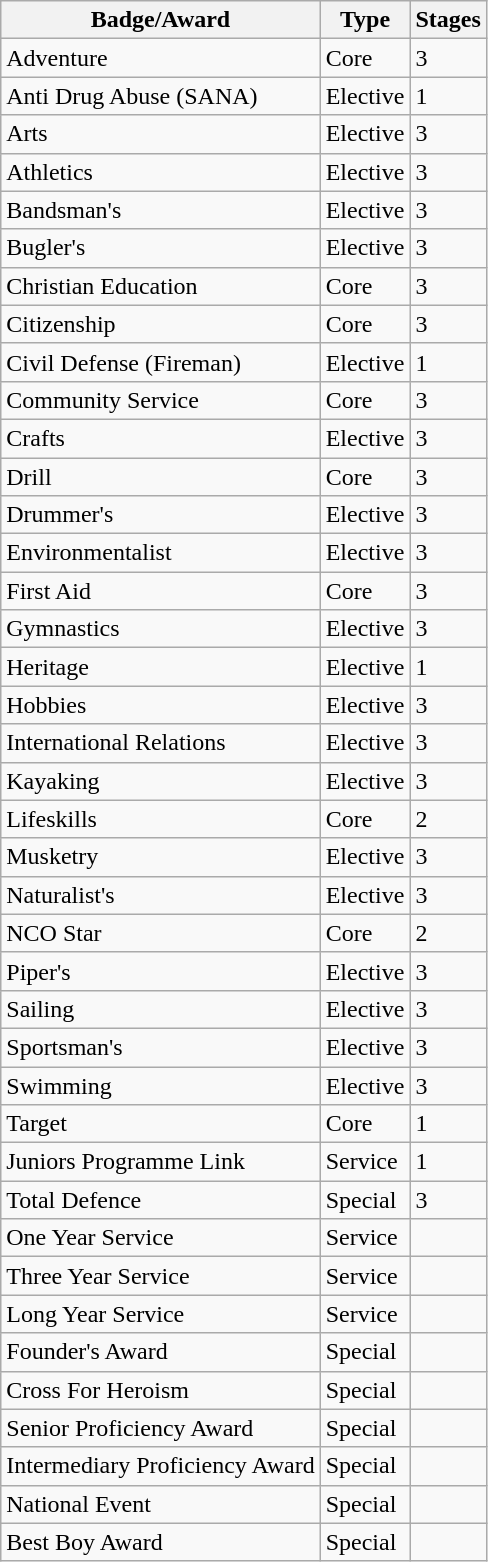<table class="wikitable sortable mw-collapsible mw-collapsed">
<tr>
<th>Badge/Award</th>
<th>Type</th>
<th>Stages</th>
</tr>
<tr>
<td>Adventure</td>
<td>Core</td>
<td>3</td>
</tr>
<tr>
<td>Anti Drug Abuse (SANA)</td>
<td>Elective</td>
<td>1</td>
</tr>
<tr>
<td>Arts</td>
<td>Elective</td>
<td>3</td>
</tr>
<tr>
<td>Athletics</td>
<td>Elective</td>
<td>3</td>
</tr>
<tr>
<td>Bandsman's</td>
<td>Elective</td>
<td>3</td>
</tr>
<tr>
<td>Bugler's</td>
<td>Elective</td>
<td>3</td>
</tr>
<tr>
<td>Christian Education</td>
<td>Core</td>
<td>3</td>
</tr>
<tr>
<td>Citizenship</td>
<td>Core</td>
<td>3</td>
</tr>
<tr>
<td>Civil Defense (Fireman)</td>
<td>Elective</td>
<td>1</td>
</tr>
<tr>
<td>Community Service</td>
<td>Core</td>
<td>3</td>
</tr>
<tr>
<td>Crafts</td>
<td>Elective</td>
<td>3</td>
</tr>
<tr>
<td>Drill</td>
<td>Core</td>
<td>3</td>
</tr>
<tr>
<td>Drummer's</td>
<td>Elective</td>
<td>3</td>
</tr>
<tr>
<td>Environmentalist</td>
<td>Elective</td>
<td>3</td>
</tr>
<tr>
<td>First Aid</td>
<td>Core</td>
<td>3</td>
</tr>
<tr>
<td>Gymnastics</td>
<td>Elective</td>
<td>3</td>
</tr>
<tr>
<td>Heritage</td>
<td>Elective</td>
<td>1</td>
</tr>
<tr>
<td>Hobbies</td>
<td>Elective</td>
<td>3</td>
</tr>
<tr>
<td>International Relations</td>
<td>Elective</td>
<td>3</td>
</tr>
<tr>
<td>Kayaking</td>
<td>Elective</td>
<td>3</td>
</tr>
<tr>
<td>Lifeskills</td>
<td>Core</td>
<td>2</td>
</tr>
<tr>
<td>Musketry</td>
<td>Elective</td>
<td>3</td>
</tr>
<tr>
<td>Naturalist's</td>
<td>Elective</td>
<td>3</td>
</tr>
<tr>
<td>NCO Star</td>
<td>Core</td>
<td>2</td>
</tr>
<tr>
<td>Piper's</td>
<td>Elective</td>
<td>3</td>
</tr>
<tr>
<td>Sailing</td>
<td>Elective</td>
<td>3</td>
</tr>
<tr>
<td>Sportsman's</td>
<td>Elective</td>
<td>3</td>
</tr>
<tr>
<td>Swimming</td>
<td>Elective</td>
<td>3</td>
</tr>
<tr>
<td>Target</td>
<td>Core</td>
<td>1</td>
</tr>
<tr>
<td>Juniors Programme Link</td>
<td>Service</td>
<td>1</td>
</tr>
<tr>
<td>Total Defence</td>
<td>Special</td>
<td>3</td>
</tr>
<tr>
<td>One Year Service</td>
<td>Service</td>
<td></td>
</tr>
<tr>
<td>Three Year Service</td>
<td>Service</td>
<td></td>
</tr>
<tr>
<td>Long Year Service</td>
<td>Service</td>
<td></td>
</tr>
<tr>
<td>Founder's Award</td>
<td>Special</td>
<td></td>
</tr>
<tr>
<td>Cross For Heroism</td>
<td>Special</td>
<td></td>
</tr>
<tr>
<td>Senior Proficiency Award</td>
<td>Special</td>
<td></td>
</tr>
<tr>
<td>Intermediary Proficiency Award</td>
<td>Special</td>
<td></td>
</tr>
<tr>
<td>National Event</td>
<td>Special</td>
<td></td>
</tr>
<tr>
<td>Best Boy Award</td>
<td>Special</td>
<td></td>
</tr>
</table>
